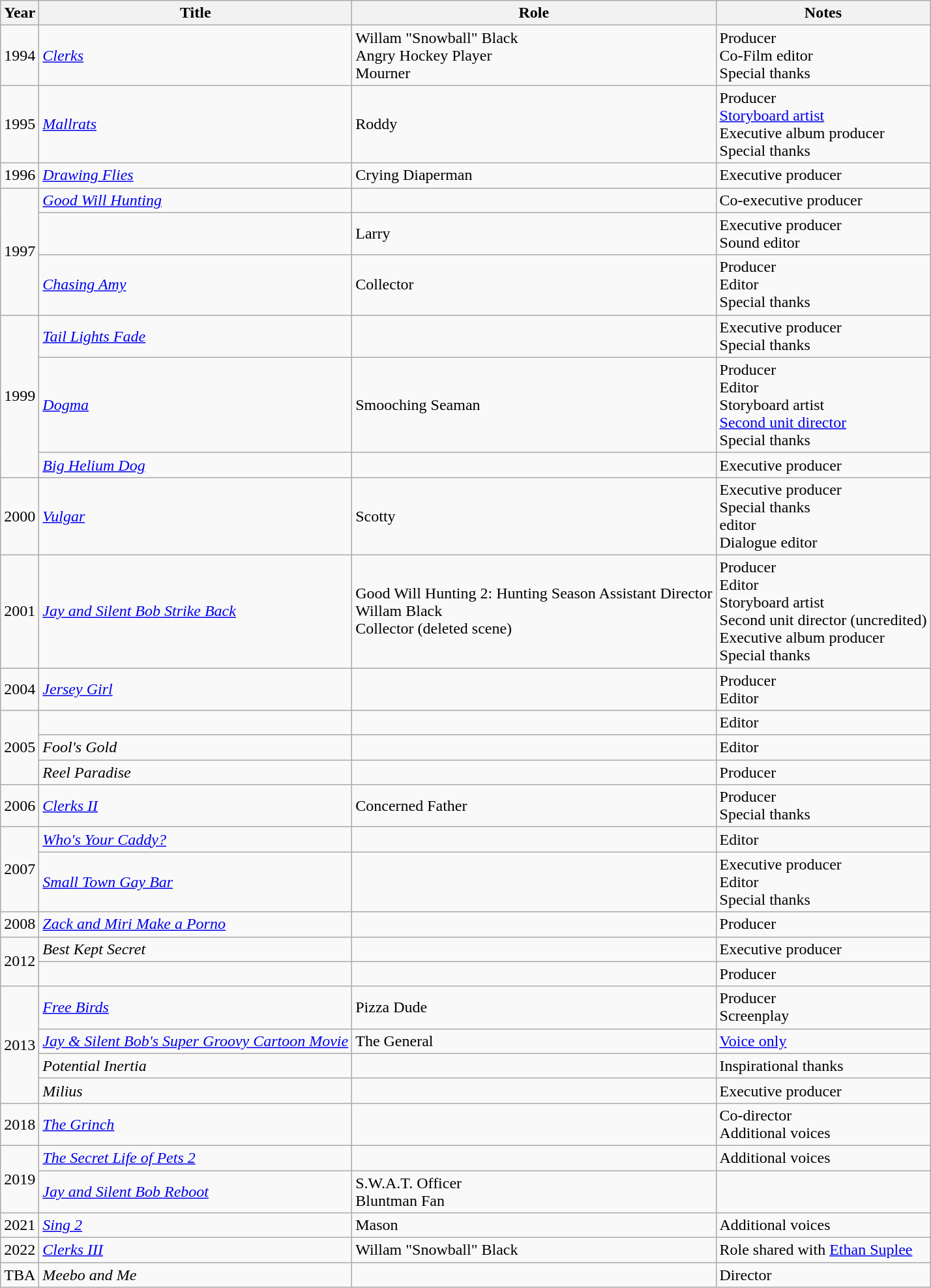<table class="wikitable sortable">
<tr>
<th>Year</th>
<th>Title</th>
<th>Role</th>
<th class="unsortable">Notes</th>
</tr>
<tr>
<td>1994</td>
<td><em><a href='#'>Clerks</a></em></td>
<td>Willam "Snowball" Black<br>Angry Hockey Player<br>Mourner</td>
<td>Producer<br>Co-Film editor<br>Special thanks</td>
</tr>
<tr>
<td>1995</td>
<td><em><a href='#'>Mallrats</a></em></td>
<td>Roddy</td>
<td>Producer<br><a href='#'>Storyboard artist</a><br>Executive album producer<br>Special thanks</td>
</tr>
<tr>
<td>1996</td>
<td><em><a href='#'>Drawing Flies</a></em></td>
<td>Crying Diaperman</td>
<td>Executive producer</td>
</tr>
<tr>
<td rowspan="3">1997</td>
<td><em><a href='#'>Good Will Hunting</a></em></td>
<td></td>
<td>Co-executive producer</td>
</tr>
<tr>
<td><em></em></td>
<td>Larry</td>
<td>Executive producer<br>Sound editor</td>
</tr>
<tr>
<td><em><a href='#'>Chasing Amy</a></em></td>
<td>Collector</td>
<td>Producer<br>Editor<br>Special thanks</td>
</tr>
<tr>
<td rowspan="3">1999</td>
<td><em><a href='#'>Tail Lights Fade</a></em></td>
<td></td>
<td>Executive producer<br>Special thanks</td>
</tr>
<tr>
<td><em><a href='#'>Dogma</a></em></td>
<td>Smooching Seaman</td>
<td>Producer<br>Editor<br>Storyboard artist<br><a href='#'>Second unit director</a><br>Special thanks</td>
</tr>
<tr>
<td><em><a href='#'>Big Helium Dog</a></em></td>
<td></td>
<td>Executive producer</td>
</tr>
<tr>
<td>2000</td>
<td><em><a href='#'>Vulgar</a></em></td>
<td>Scotty</td>
<td>Executive producer<br>Special thanks<br>editor<br>Dialogue editor</td>
</tr>
<tr>
<td>2001</td>
<td><em><a href='#'>Jay and Silent Bob Strike Back</a></em></td>
<td>Good Will Hunting 2: Hunting Season Assistant Director<br>Willam Black<br>Collector (deleted scene)</td>
<td>Producer<br>Editor<br>Storyboard artist<br>Second unit director (uncredited)<br>Executive album producer<br>Special thanks</td>
</tr>
<tr>
<td>2004</td>
<td><em><a href='#'>Jersey Girl</a></em></td>
<td></td>
<td>Producer<br>Editor</td>
</tr>
<tr>
<td rowspan="3">2005</td>
<td><em></em></td>
<td></td>
<td>Editor</td>
</tr>
<tr>
<td><em>Fool's Gold</em></td>
<td></td>
<td>Editor</td>
</tr>
<tr>
<td><em>Reel Paradise</em></td>
<td></td>
<td>Producer</td>
</tr>
<tr>
<td>2006</td>
<td><em><a href='#'>Clerks II</a></em></td>
<td>Concerned Father</td>
<td>Producer<br>Special thanks</td>
</tr>
<tr>
<td rowspan="2">2007</td>
<td><em><a href='#'>Who's Your Caddy?</a></em></td>
<td></td>
<td>Editor</td>
</tr>
<tr>
<td><em><a href='#'>Small Town Gay Bar</a></em></td>
<td></td>
<td>Executive producer<br>Editor<br>Special thanks<br></td>
</tr>
<tr>
<td>2008</td>
<td><em><a href='#'>Zack and Miri Make a Porno</a></em></td>
<td></td>
<td>Producer</td>
</tr>
<tr>
<td rowspan="2">2012</td>
<td><em>Best Kept Secret</em></td>
<td></td>
<td>Executive producer</td>
</tr>
<tr>
<td><em></em></td>
<td></td>
<td>Producer</td>
</tr>
<tr>
<td rowspan="4">2013</td>
<td><em><a href='#'>Free Birds</a></em></td>
<td>Pizza Dude</td>
<td>Producer<br>Screenplay</td>
</tr>
<tr>
<td><em><a href='#'>Jay & Silent Bob's Super Groovy Cartoon Movie</a></em></td>
<td>The General</td>
<td><a href='#'>Voice only</a></td>
</tr>
<tr>
<td><em>Potential Inertia</em></td>
<td></td>
<td>Inspirational thanks</td>
</tr>
<tr>
<td><em>Milius</em></td>
<td></td>
<td>Executive producer</td>
</tr>
<tr>
<td>2018</td>
<td data-sort-value="Grinch, The"><em><a href='#'>The Grinch</a></em></td>
<td></td>
<td>Co-director<br>Additional voices</td>
</tr>
<tr>
<td rowspan="2">2019</td>
<td data-sort-value="Secret Life of Pets 2, The"><em><a href='#'>The Secret Life of Pets 2</a></em></td>
<td></td>
<td>Additional voices</td>
</tr>
<tr>
<td><em><a href='#'>Jay and Silent Bob Reboot</a></em></td>
<td>S.W.A.T. Officer<br>Bluntman Fan</td>
<td></td>
</tr>
<tr>
<td>2021</td>
<td><em><a href='#'>Sing 2</a></em></td>
<td>Mason</td>
<td>Additional voices</td>
</tr>
<tr>
<td>2022</td>
<td><em><a href='#'>Clerks III</a></em></td>
<td>Willam "Snowball" Black</td>
<td>Role shared with <a href='#'>Ethan Suplee</a></td>
</tr>
<tr>
<td>TBA</td>
<td><em>Meebo and Me</em></td>
<td></td>
<td>Director</td>
</tr>
</table>
